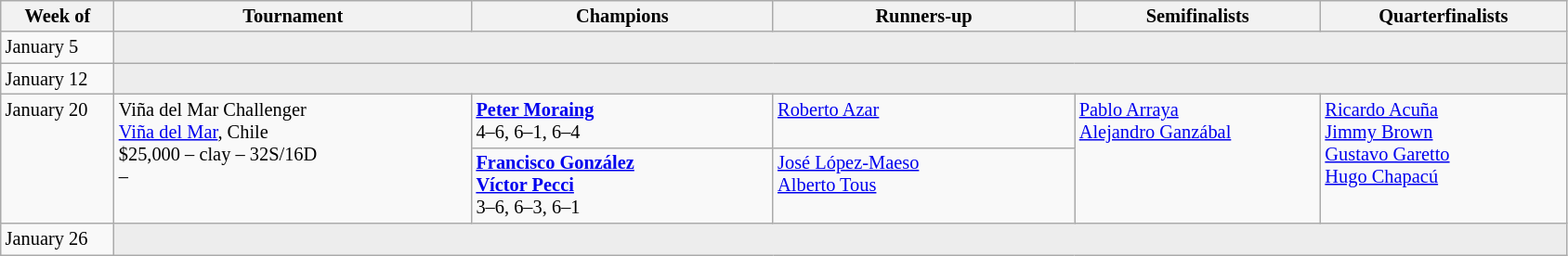<table class="wikitable" style="font-size:85%;">
<tr>
<th width="75">Week of</th>
<th width="250">Tournament</th>
<th width="210">Champions</th>
<th width="210">Runners-up</th>
<th width="170">Semifinalists</th>
<th width="170">Quarterfinalists</th>
</tr>
<tr valign="top">
<td rowspan="1">January 5</td>
<td colspan="5" bgcolor="#ededed"></td>
</tr>
<tr valign="top">
<td rowspan="1">January 12</td>
<td colspan="5" bgcolor="#ededed"></td>
</tr>
<tr valign="top">
<td rowspan="2">January 20</td>
<td rowspan="2">Viña del Mar Challenger<br> <a href='#'>Viña del Mar</a>, Chile<br>$25,000 – clay – 32S/16D<br>  – </td>
<td> <strong><a href='#'>Peter Moraing</a></strong> <br>4–6, 6–1, 6–4</td>
<td> <a href='#'>Roberto Azar</a></td>
<td rowspan="2"> <a href='#'>Pablo Arraya</a> <br>  <a href='#'>Alejandro Ganzábal</a></td>
<td rowspan="2"> <a href='#'>Ricardo Acuña</a> <br> <a href='#'>Jimmy Brown</a> <br> <a href='#'>Gustavo Garetto</a> <br>  <a href='#'>Hugo Chapacú</a></td>
</tr>
<tr valign="top">
<td> <strong><a href='#'>Francisco González</a></strong> <br> <strong><a href='#'>Víctor Pecci</a></strong><br>3–6, 6–3, 6–1</td>
<td> <a href='#'>José López-Maeso</a> <br>  <a href='#'>Alberto Tous</a></td>
</tr>
<tr valign="top">
<td rowspan="1">January 26</td>
<td colspan="5" bgcolor="#ededed"></td>
</tr>
</table>
